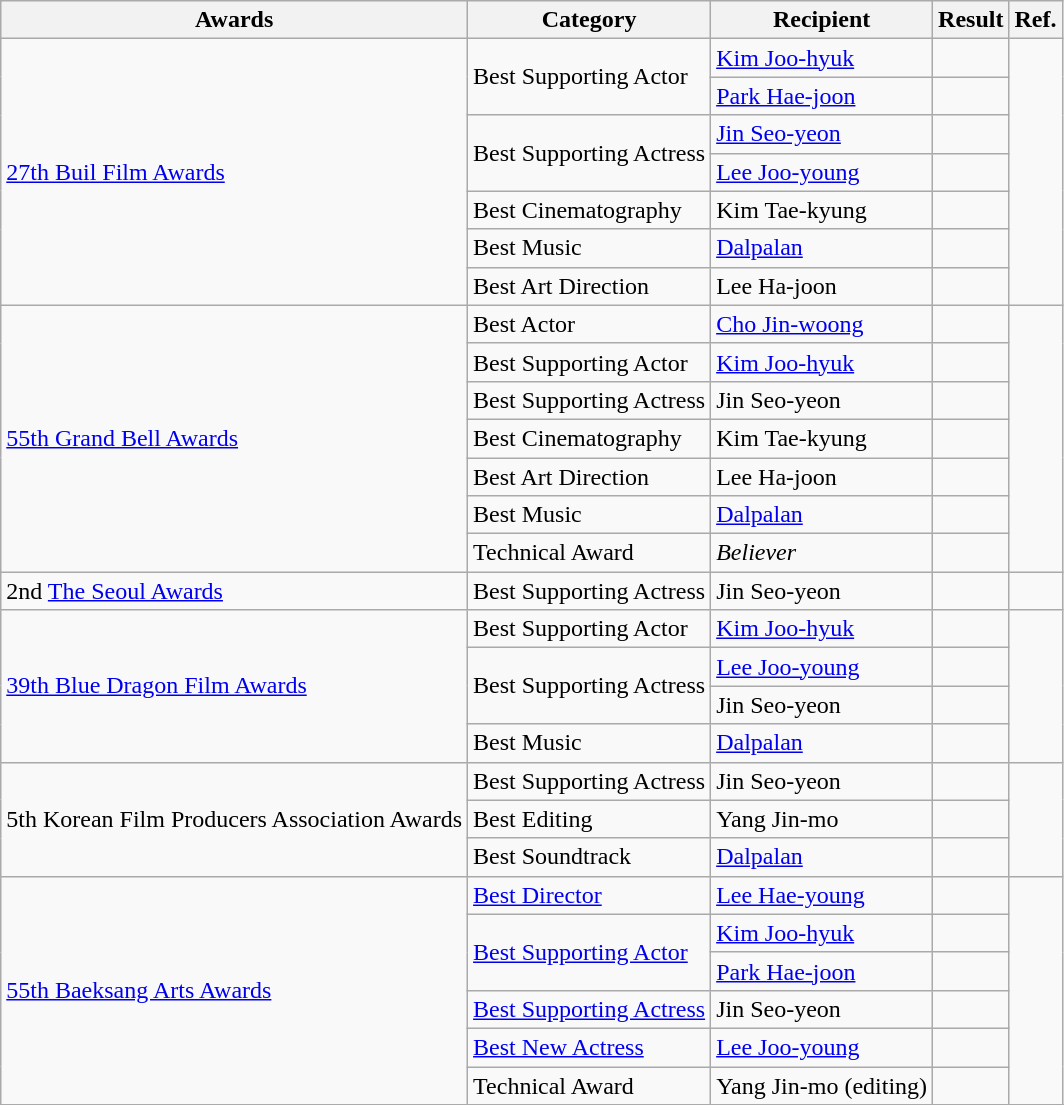<table class="wikitable sortable">
<tr>
<th>Awards</th>
<th>Category</th>
<th>Recipient</th>
<th>Result</th>
<th>Ref.</th>
</tr>
<tr>
<td rowspan=7><a href='#'>27th Buil Film Awards</a></td>
<td rowspan=2>Best Supporting Actor</td>
<td><a href='#'>Kim Joo-hyuk</a></td>
<td></td>
<td rowspan=7></td>
</tr>
<tr>
<td><a href='#'>Park Hae-joon</a></td>
<td></td>
</tr>
<tr>
<td rowspan=2>Best Supporting Actress</td>
<td><a href='#'>Jin Seo-yeon</a></td>
<td></td>
</tr>
<tr>
<td><a href='#'>Lee Joo-young</a></td>
<td></td>
</tr>
<tr>
<td>Best Cinematography</td>
<td>Kim Tae-kyung</td>
<td></td>
</tr>
<tr>
<td>Best Music</td>
<td><a href='#'>Dalpalan</a></td>
<td></td>
</tr>
<tr>
<td>Best Art Direction</td>
<td>Lee Ha-joon</td>
<td></td>
</tr>
<tr>
<td rowspan=7><a href='#'>55th Grand Bell Awards</a></td>
<td>Best Actor</td>
<td><a href='#'>Cho Jin-woong</a></td>
<td></td>
<td rowspan=7></td>
</tr>
<tr>
<td>Best Supporting Actor</td>
<td><a href='#'>Kim Joo-hyuk</a></td>
<td></td>
</tr>
<tr>
<td>Best Supporting Actress</td>
<td>Jin Seo-yeon</td>
<td></td>
</tr>
<tr>
<td>Best Cinematography</td>
<td>Kim Tae-kyung</td>
<td></td>
</tr>
<tr>
<td>Best Art Direction</td>
<td>Lee Ha-joon</td>
<td></td>
</tr>
<tr>
<td>Best Music</td>
<td><a href='#'>Dalpalan</a></td>
<td></td>
</tr>
<tr>
<td>Technical Award</td>
<td><em>Believer</em></td>
<td></td>
</tr>
<tr>
<td>2nd <a href='#'>The Seoul Awards</a></td>
<td>Best Supporting Actress</td>
<td>Jin Seo-yeon</td>
<td></td>
<td></td>
</tr>
<tr>
<td rowspan=4><a href='#'>39th Blue Dragon Film Awards</a></td>
<td>Best Supporting Actor</td>
<td><a href='#'>Kim Joo-hyuk</a></td>
<td></td>
<td rowspan=4></td>
</tr>
<tr>
<td rowspan=2>Best Supporting Actress</td>
<td><a href='#'>Lee Joo-young</a></td>
<td></td>
</tr>
<tr>
<td>Jin Seo-yeon</td>
<td></td>
</tr>
<tr>
<td>Best Music</td>
<td><a href='#'>Dalpalan</a></td>
<td></td>
</tr>
<tr>
<td rowspan=3>5th Korean Film Producers Association Awards</td>
<td>Best Supporting Actress</td>
<td>Jin Seo-yeon</td>
<td></td>
<td rowspan=3></td>
</tr>
<tr>
<td>Best Editing</td>
<td>Yang Jin-mo</td>
<td></td>
</tr>
<tr>
<td>Best Soundtrack</td>
<td><a href='#'>Dalpalan</a></td>
<td></td>
</tr>
<tr>
<td rowspan=6><a href='#'>55th Baeksang Arts Awards</a></td>
<td><a href='#'>Best Director</a></td>
<td><a href='#'>Lee Hae-young</a></td>
<td></td>
<td rowspan=6></td>
</tr>
<tr>
<td rowspan=2><a href='#'>Best Supporting Actor</a></td>
<td><a href='#'>Kim Joo-hyuk</a></td>
<td></td>
</tr>
<tr>
<td><a href='#'>Park Hae-joon</a></td>
<td></td>
</tr>
<tr>
<td><a href='#'>Best Supporting Actress</a></td>
<td>Jin Seo-yeon</td>
<td></td>
</tr>
<tr>
<td><a href='#'>Best New Actress</a></td>
<td><a href='#'>Lee Joo-young</a></td>
<td></td>
</tr>
<tr>
<td>Technical Award</td>
<td>Yang Jin-mo (editing)</td>
<td></td>
</tr>
<tr>
</tr>
</table>
